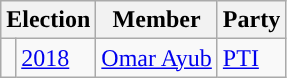<table class="wikitable">
<tr>
<th colspan="2">Election</th>
<th>Member</th>
<th>Party</th>
</tr>
<tr>
<td style="background-color: "></td>
<td><a href='#'>2018</a></td>
<td><a href='#'>Omar Ayub</a></td>
<td><a href='#'>PTI</a></td>
</tr>
</table>
